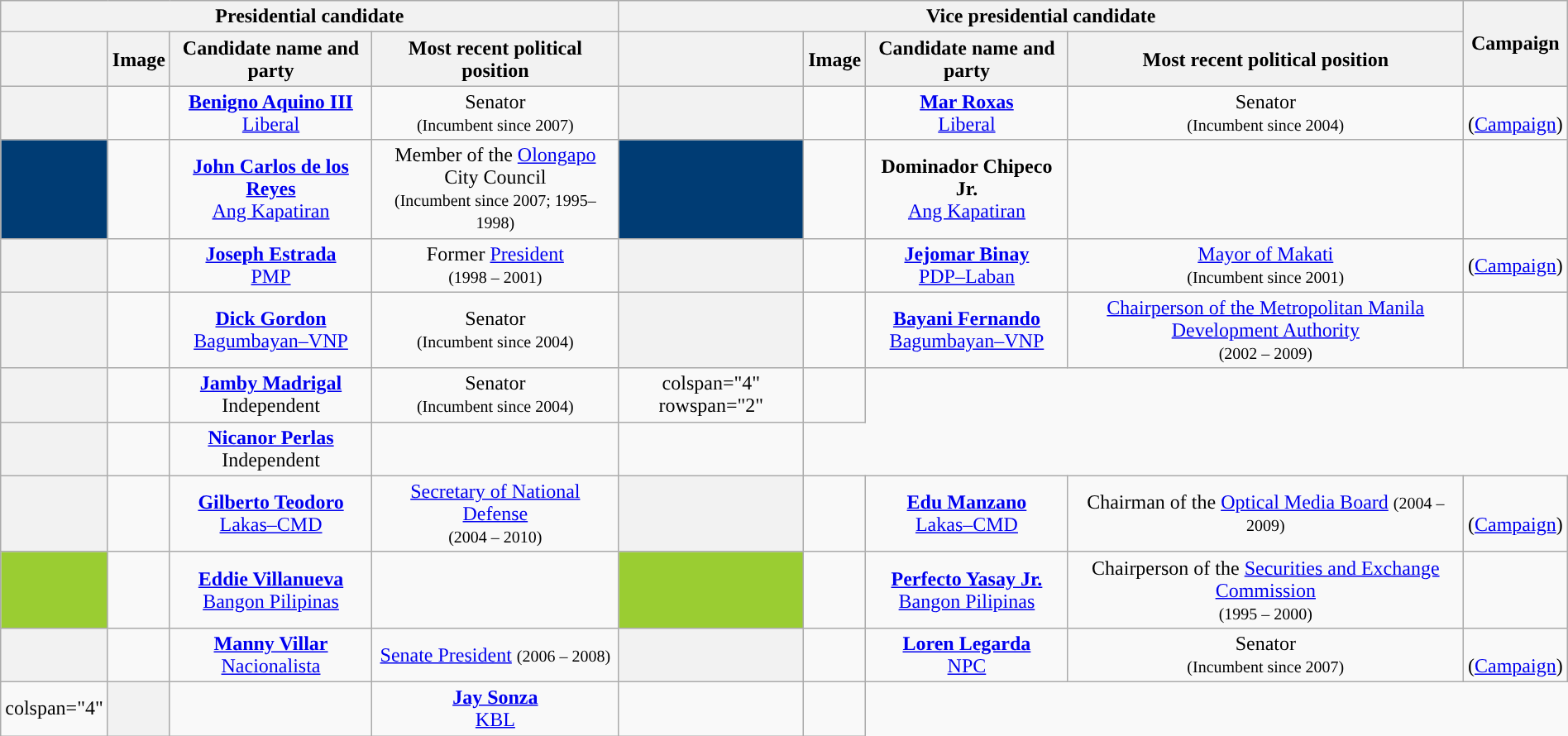<table class="wikitable" style="margin-left: auto; margin-right: auto; border: none; text-align:center;font-size:100%;">
<tr>
<th colspan="4">Presidential candidate</th>
<th colspan="4">Vice presidential candidate</th>
<th rowspan="2">Campaign</th>
</tr>
<tr>
<th></th>
<th>Image</th>
<th>Candidate name and party</th>
<th>Most recent political position</th>
<th></th>
<th>Image</th>
<th>Candidate name and party</th>
<th>Most recent political position</th>
</tr>
<tr>
<th style="background:"></th>
<td></td>
<td><strong><a href='#'>Benigno Aquino III</a></strong> <br><a href='#'>Liberal</a></td>
<td>Senator<br><small>(Incumbent since 2007)</small></td>
<th style="background:"></th>
<td></td>
<td><strong><a href='#'>Mar Roxas</a></strong><br><a href='#'>Liberal</a></td>
<td>Senator<br><small>(Incumbent since 2004)</small></td>
<td><br>(<a href='#'>Campaign</a>)</td>
</tr>
<tr>
<th style="background:#003C74"></th>
<td></td>
<td><strong><a href='#'>John Carlos de los Reyes</a></strong><br><a href='#'>Ang Kapatiran</a></td>
<td>Member of the <a href='#'>Olongapo</a> City Council<br><small>(Incumbent since 2007; 1995–1998)</small></td>
<th style="background:#003C74"></th>
<td></td>
<td><strong>Dominador Chipeco Jr.</strong><br><a href='#'>Ang Kapatiran</a></td>
<td></td>
<td></td>
</tr>
<tr>
<th style="background:"></th>
<td></td>
<td><strong><a href='#'>Joseph Estrada</a></strong><br><a href='#'>PMP</a></td>
<td>Former <a href='#'>President</a><br><small>(1998 – 2001)</small></td>
<th style="background:"></th>
<td></td>
<td><strong><a href='#'>Jejomar Binay</a></strong><br><a href='#'>PDP–Laban</a></td>
<td><a href='#'>Mayor of Makati</a><br><small>(Incumbent since 2001)</small></td>
<td>(<a href='#'>Campaign</a>)</td>
</tr>
<tr>
<th style="background:"></th>
<td></td>
<td><strong><a href='#'>Dick Gordon</a></strong><br><a href='#'>Bagumbayan–VNP</a></td>
<td>Senator<br><small>(Incumbent since 2004)</small></td>
<th style="background:"></th>
<td></td>
<td><strong><a href='#'>Bayani Fernando</a></strong><br><a href='#'>Bagumbayan–VNP</a></td>
<td><a href='#'>Chairperson of the Metropolitan Manila Development Authority</a><br><small>(2002 – 2009)</small></td>
<td></td>
</tr>
<tr>
<th></th>
<td></td>
<td><strong><a href='#'>Jamby Madrigal</a></strong><br>Independent</td>
<td>Senator<br><small>(Incumbent since 2004)</small></td>
<td>colspan="4" rowspan="2" </td>
<td></td>
</tr>
<tr>
<th></th>
<td></td>
<td><strong><a href='#'>Nicanor Perlas</a></strong><br>Independent</td>
<td></td>
<td></td>
</tr>
<tr>
<th style="background:"></th>
<td></td>
<td><a href='#'><strong>Gilberto Teodoro</strong></a><br><a href='#'>Lakas–CMD</a></td>
<td><a href='#'>Secretary of National Defense</a><br><small>(2004 – 2010)</small></td>
<th style="background:"></th>
<td></td>
<td><strong><a href='#'>Edu Manzano</a></strong><br><a href='#'>Lakas–CMD</a></td>
<td>Chairman of the <a href='#'>Optical Media Board</a> <small>(2004 – 2009)</small></td>
<td><br>(<a href='#'>Campaign</a>)</td>
</tr>
<tr>
<th style="background:#9ACD32"></th>
<td></td>
<td><strong><a href='#'>Eddie Villanueva</a></strong><br><a href='#'>Bangon Pilipinas</a></td>
<td></td>
<th style="background:#9ACD32"></th>
<td></td>
<td><strong><a href='#'>Perfecto Yasay Jr.</a></strong><br><a href='#'>Bangon Pilipinas</a></td>
<td>Chairperson of the <a href='#'>Securities and Exchange Commission</a> <br><small>(1995 – 2000)</small></td>
<td></td>
</tr>
<tr>
<th style="background:"></th>
<td></td>
<td><strong><a href='#'>Manny Villar</a></strong><br><a href='#'>Nacionalista</a></td>
<td><a href='#'>Senate President</a> <small>(2006 – 2008)</small></td>
<th style="background:"></th>
<td></td>
<td><strong><a href='#'>Loren Legarda</a></strong><br><a href='#'>NPC</a></td>
<td>Senator<br><small>(Incumbent since 2007)</small></td>
<td><br>(<a href='#'>Campaign</a>)</td>
</tr>
<tr>
<td>colspan="4" </td>
<th style="background:"></th>
<td></td>
<td><strong><a href='#'>Jay Sonza</a></strong><br><a href='#'>KBL</a></td>
<td></td>
<td></td>
</tr>
</table>
